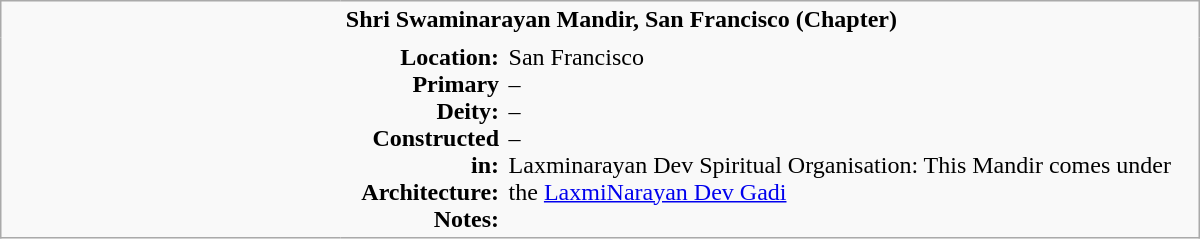<table class="wikitable plain" border="0" width="800">
<tr>
<td width="220px" rowspan="2" style="border:none;"></td>
<td valign="top" colspan=2 style="border:none;"><strong>Shri Swaminarayan Mandir, San Francisco (Chapter)</strong></td>
</tr>
<tr>
<td valign="top" style="text-align:right; border:none;"><strong>Location:</strong><br><strong>Primary Deity:</strong><br><strong>Constructed in:</strong><br><strong>Architecture:</strong><br><strong>Notes:</strong></td>
<td valign="top" style="border:none;">San Francisco <br>– <br>– <br>– <br>Laxminarayan Dev Spiritual Organisation: This Mandir comes under the <a href='#'>LaxmiNarayan Dev Gadi</a></td>
</tr>
</table>
